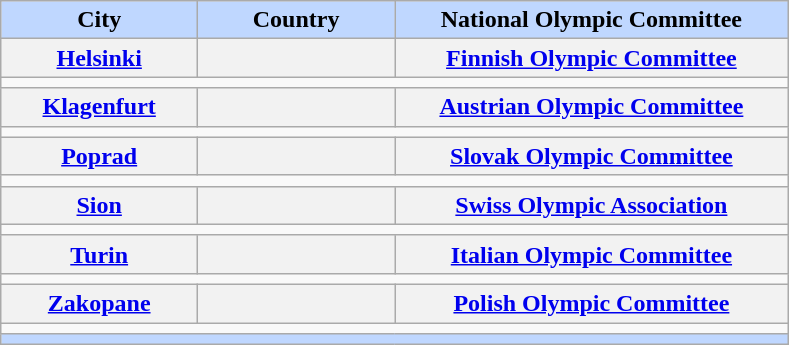<table class="wikitable plainrowheaders">
<tr>
<th style="background:#bfd7ff; width:20%;">City</th>
<th style="background:#bfd7ff; width:20%;">Country</th>
<th style="background:#bfd7ff; width:40%;">National Olympic Committee</th>
</tr>
<tr>
<th style="text-align:center" scope="row"><strong><a href='#'>Helsinki</a></strong></th>
<th scope="row"></th>
<th style="text-align:center" scope="row"><a href='#'>Finnish Olympic Committee</a></th>
</tr>
<tr>
<td colspan="4" style="text-align: left"></td>
</tr>
<tr>
<th style="text-align:center" scope="row"><strong><a href='#'>Klagenfurt</a></strong></th>
<th scope="row"></th>
<th style="text-align:center" scope="row"><a href='#'>Austrian Olympic Committee</a></th>
</tr>
<tr>
<td colspan="4" style="text-align: left"></td>
</tr>
<tr>
<th style="text-align:center" scope="row"><strong><a href='#'>Poprad</a></strong></th>
<th scope="row"></th>
<th style="text-align:center" scope="row"><a href='#'>Slovak Olympic Committee</a></th>
</tr>
<tr>
<td colspan="4" style="text-align: left"></td>
</tr>
<tr>
<th style="text-align:center" scope="row"><strong><a href='#'>Sion</a></strong></th>
<th scope="row"></th>
<th style="text-align:center" scope="row"><a href='#'>Swiss Olympic Association</a></th>
</tr>
<tr>
<td colspan="4" style="text-align: left"></td>
</tr>
<tr>
<th style="text-align:center" scope="row"><strong><a href='#'>Turin</a></strong></th>
<th scope="row"></th>
<th style="text-align:center" scope="row"><a href='#'>Italian Olympic Committee</a></th>
</tr>
<tr>
<td colspan="4" style="text-align: left"></td>
</tr>
<tr>
<th style="text-align:center" scope="row"><strong><a href='#'>Zakopane</a></strong></th>
<th scope="row"></th>
<th style="text-align:center" scope="row"><a href='#'>Polish Olympic Committee</a></th>
</tr>
<tr>
<td colspan="4" style="text-align: left"></td>
</tr>
<tr>
<th colspan="6" style="background:#bfd7ff;"></th>
</tr>
</table>
